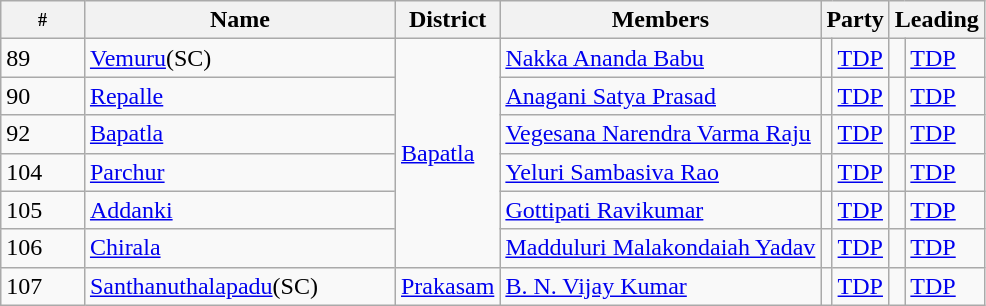<table class="wikitable sortable">
<tr>
<th width="50px" style="font-size:75%">#</th>
<th width="200px">Name</th>
<th>District</th>
<th>Members</th>
<th colspan="2">Party</th>
<th colspan=2>Leading<br></th>
</tr>
<tr>
<td>89</td>
<td><a href='#'>Vemuru</a>(SC)</td>
<td rowspan="6"><a href='#'>Bapatla</a></td>
<td><a href='#'>Nakka Ananda Babu</a></td>
<td></td>
<td><a href='#'>TDP</a></td>
<td></td>
<td><a href='#'>TDP</a></td>
</tr>
<tr>
<td>90</td>
<td><a href='#'>Repalle</a></td>
<td><a href='#'>Anagani Satya Prasad</a></td>
<td></td>
<td><a href='#'>TDP</a></td>
<td></td>
<td><a href='#'>TDP</a></td>
</tr>
<tr>
<td>92</td>
<td><a href='#'>Bapatla</a></td>
<td><a href='#'>Vegesana Narendra Varma Raju</a></td>
<td></td>
<td><a href='#'>TDP</a></td>
<td></td>
<td><a href='#'>TDP</a></td>
</tr>
<tr>
<td>104</td>
<td><a href='#'>Parchur</a></td>
<td><a href='#'>Yeluri Sambasiva Rao</a></td>
<td></td>
<td><a href='#'>TDP</a></td>
<td></td>
<td><a href='#'>TDP</a></td>
</tr>
<tr>
<td>105</td>
<td><a href='#'>Addanki</a></td>
<td><a href='#'>Gottipati Ravikumar</a></td>
<td></td>
<td><a href='#'>TDP</a></td>
<td></td>
<td><a href='#'>TDP</a></td>
</tr>
<tr>
<td>106</td>
<td><a href='#'>Chirala</a></td>
<td><a href='#'>Madduluri Malakondaiah Yadav</a></td>
<td></td>
<td><a href='#'>TDP</a></td>
<td></td>
<td><a href='#'>TDP</a></td>
</tr>
<tr>
<td>107</td>
<td><a href='#'>Santhanuthalapadu</a>(SC)</td>
<td><a href='#'>Prakasam</a></td>
<td><a href='#'>B. N. Vijay Kumar</a></td>
<td></td>
<td><a href='#'>TDP</a></td>
<td></td>
<td><a href='#'>TDP</a></td>
</tr>
</table>
